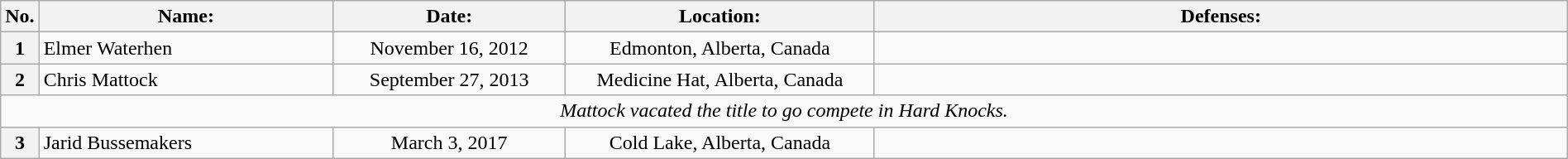<table class="wikitable" width=100%>
<tr>
<th width=1%>No.</th>
<th width=19%>Name:</th>
<th width=15%>Date:</th>
<th width=20%>Location:</th>
<th width=45%>Defenses:</th>
</tr>
<tr>
<th>1</th>
<td align=left> Elmer Waterhen<br></td>
<td align=center>November 16, 2012<br></td>
<td align=center>Edmonton, Alberta, Canada</td>
<td></td>
</tr>
<tr>
<th>2</th>
<td align=left> Chris Mattock</td>
<td align=center>September 27, 2013<br></td>
<td align=center>Medicine Hat, Alberta, Canada</td>
<td></td>
</tr>
<tr>
<td align="center" colspan="5"><em>Mattock vacated the title to go compete in Hard Knocks.</em></td>
</tr>
<tr>
<th>3</th>
<td align=left> Jarid Bussemakers<br></td>
<td align=center>March 3, 2017<br></td>
<td align=center>Cold Lake, Alberta, Canada</td>
<td></td>
</tr>
</table>
